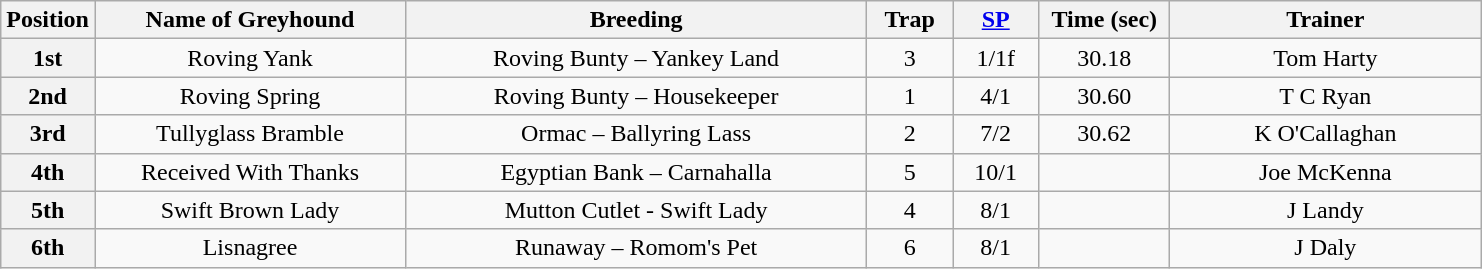<table class="wikitable" style="text-align:center">
<tr>
<th width=50>Position</th>
<th width=200>Name of Greyhound</th>
<th width=300>Breeding</th>
<th width=50>Trap</th>
<th width=50><a href='#'>SP</a></th>
<th width=80>Time (sec)</th>
<th width=200>Trainer</th>
</tr>
<tr>
<th>1st</th>
<td>Roving Yank</td>
<td>Roving Bunty – Yankey Land</td>
<td>3</td>
<td>1/1f</td>
<td>30.18</td>
<td>Tom Harty</td>
</tr>
<tr>
<th>2nd</th>
<td>Roving Spring</td>
<td>Roving Bunty – Housekeeper</td>
<td>1</td>
<td>4/1</td>
<td>30.60</td>
<td>T C Ryan</td>
</tr>
<tr>
<th>3rd</th>
<td>Tullyglass Bramble</td>
<td>Ormac – Ballyring Lass</td>
<td>2</td>
<td>7/2</td>
<td>30.62</td>
<td>K O'Callaghan</td>
</tr>
<tr>
<th>4th</th>
<td>Received With Thanks</td>
<td>Egyptian Bank – Carnahalla</td>
<td>5</td>
<td>10/1</td>
<td></td>
<td>Joe McKenna</td>
</tr>
<tr>
<th>5th</th>
<td>Swift Brown Lady</td>
<td>Mutton Cutlet - Swift Lady</td>
<td>4</td>
<td>8/1</td>
<td></td>
<td>J Landy</td>
</tr>
<tr>
<th>6th</th>
<td>Lisnagree</td>
<td>Runaway – Romom's Pet</td>
<td>6</td>
<td>8/1</td>
<td></td>
<td>J Daly</td>
</tr>
</table>
